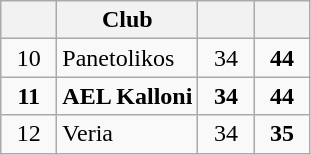<table class="wikitable" style="text-align:center">
<tr>
<th width=30></th>
<th>Club</th>
<th width=30></th>
<th width=30></th>
</tr>
<tr>
<td>10</td>
<td align=left>Panetolikos</td>
<td>34</td>
<td><strong>44</strong></td>
</tr>
<tr>
<td><strong>11</strong></td>
<td align=left><strong>AEL Kalloni</strong></td>
<td><strong>34</strong></td>
<td><strong>44</strong></td>
</tr>
<tr>
<td>12</td>
<td align=left>Veria</td>
<td>34</td>
<td><strong>35</strong></td>
</tr>
</table>
